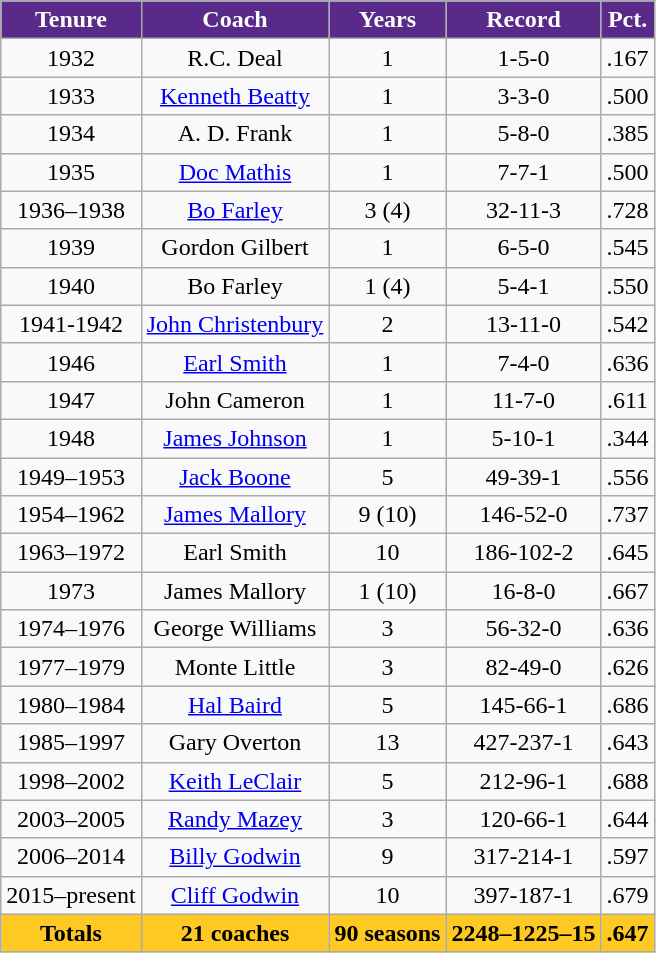<table class="wikitable sortable" style="text-align:center">
<tr>
<th style="background: #592A8A; color:white;">Tenure</th>
<th style="background: #592A8A; color:white;">Coach</th>
<th style="background: #592A8A; color:white;">Years</th>
<th style="background: #592A8A; color:white;">Record</th>
<th style="background: #592A8A; color:white;">Pct.</th>
</tr>
<tr>
<td>1932</td>
<td>R.C. Deal</td>
<td>1</td>
<td>1-5-0</td>
<td>.167</td>
</tr>
<tr>
<td>1933</td>
<td><a href='#'>Kenneth Beatty</a></td>
<td>1</td>
<td>3-3-0</td>
<td>.500</td>
</tr>
<tr>
<td>1934</td>
<td>A. D. Frank</td>
<td>1</td>
<td>5-8-0</td>
<td>.385</td>
</tr>
<tr>
<td>1935</td>
<td><a href='#'>Doc Mathis</a></td>
<td>1</td>
<td>7-7-1</td>
<td>.500</td>
</tr>
<tr>
<td>1936–1938</td>
<td><a href='#'>Bo Farley</a></td>
<td>3 (4)</td>
<td>32-11-3</td>
<td>.728</td>
</tr>
<tr>
<td>1939</td>
<td>Gordon Gilbert</td>
<td>1</td>
<td>6-5-0</td>
<td>.545</td>
</tr>
<tr>
<td>1940</td>
<td>Bo Farley</td>
<td>1 (4)</td>
<td>5-4-1</td>
<td>.550</td>
</tr>
<tr>
<td>1941-1942</td>
<td><a href='#'>John Christenbury</a></td>
<td>2</td>
<td>13-11-0</td>
<td>.542</td>
</tr>
<tr>
<td>1946</td>
<td><a href='#'>Earl Smith</a></td>
<td>1</td>
<td>7-4-0</td>
<td>.636</td>
</tr>
<tr>
<td>1947</td>
<td>John Cameron</td>
<td>1</td>
<td>11-7-0</td>
<td>.611</td>
</tr>
<tr>
<td>1948</td>
<td><a href='#'>James Johnson</a></td>
<td>1</td>
<td>5-10-1</td>
<td>.344</td>
</tr>
<tr>
<td>1949–1953</td>
<td><a href='#'>Jack Boone</a></td>
<td>5</td>
<td>49-39-1</td>
<td>.556</td>
</tr>
<tr>
<td>1954–1962</td>
<td><a href='#'>James Mallory</a></td>
<td>9 (10)</td>
<td>146-52-0</td>
<td>.737</td>
</tr>
<tr>
<td>1963–1972</td>
<td>Earl Smith</td>
<td>10</td>
<td>186-102-2</td>
<td>.645</td>
</tr>
<tr>
<td>1973</td>
<td>James Mallory</td>
<td>1 (10)</td>
<td>16-8-0</td>
<td>.667</td>
</tr>
<tr>
<td>1974–1976</td>
<td>George Williams</td>
<td>3</td>
<td>56-32-0</td>
<td>.636</td>
</tr>
<tr>
<td>1977–1979</td>
<td>Monte Little</td>
<td>3</td>
<td>82-49-0</td>
<td>.626</td>
</tr>
<tr>
<td>1980–1984</td>
<td><a href='#'>Hal Baird</a></td>
<td>5</td>
<td>145-66-1</td>
<td>.686</td>
</tr>
<tr>
<td>1985–1997</td>
<td>Gary Overton</td>
<td>13</td>
<td>427-237-1</td>
<td>.643</td>
</tr>
<tr>
<td>1998–2002</td>
<td><a href='#'>Keith LeClair</a></td>
<td>5</td>
<td>212-96-1</td>
<td>.688</td>
</tr>
<tr>
<td>2003–2005</td>
<td><a href='#'>Randy Mazey</a></td>
<td>3</td>
<td>120-66-1</td>
<td>.644</td>
</tr>
<tr>
<td>2006–2014</td>
<td><a href='#'>Billy Godwin</a></td>
<td>9</td>
<td>317-214-1</td>
<td>.597</td>
</tr>
<tr>
<td>2015–present</td>
<td><a href='#'>Cliff Godwin</a></td>
<td>10</td>
<td>397-187-1</td>
<td>.679</td>
</tr>
<tr class="sortbottom" style="background: #FEC923; color:black; font-weight:bold;">
<td>Totals</td>
<td>21 coaches</td>
<td>90 seasons</td>
<td>2248–1225–15</td>
<td>.647</td>
</tr>
</table>
